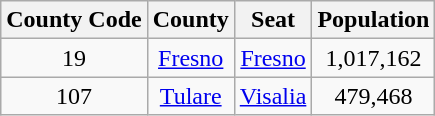<table class="wikitable sortable" style="text-align:center;">
<tr>
<th> County Code</th>
<th>County</th>
<th>Seat</th>
<th>Population</th>
</tr>
<tr>
<td>19</td>
<td><a href='#'>Fresno</a></td>
<td><a href='#'>Fresno</a></td>
<td>1,017,162</td>
</tr>
<tr>
<td>107</td>
<td><a href='#'>Tulare</a></td>
<td><a href='#'>Visalia</a></td>
<td>479,468</td>
</tr>
</table>
